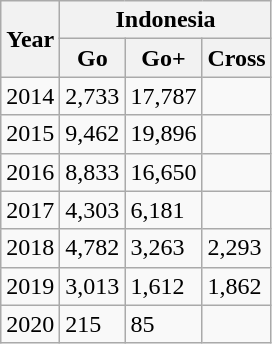<table class="wikitable">
<tr>
<th rowspan="2">Year</th>
<th colspan="3">Indonesia</th>
</tr>
<tr>
<th>Go</th>
<th>Go+</th>
<th>Cross</th>
</tr>
<tr>
<td>2014</td>
<td>2,733</td>
<td>17,787</td>
<td></td>
</tr>
<tr>
<td>2015</td>
<td>9,462</td>
<td>19,896</td>
<td></td>
</tr>
<tr>
<td>2016</td>
<td>8,833</td>
<td>16,650</td>
<td></td>
</tr>
<tr>
<td>2017</td>
<td>4,303</td>
<td>6,181</td>
<td></td>
</tr>
<tr>
<td>2018</td>
<td>4,782</td>
<td>3,263</td>
<td>2,293</td>
</tr>
<tr>
<td>2019</td>
<td>3,013</td>
<td>1,612</td>
<td>1,862</td>
</tr>
<tr>
<td>2020</td>
<td>215</td>
<td>85</td>
<td></td>
</tr>
</table>
